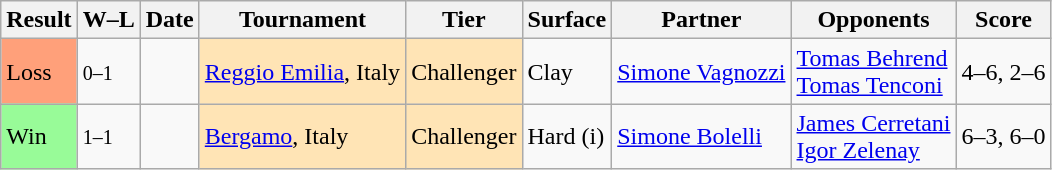<table class="sortable wikitable">
<tr>
<th>Result</th>
<th class="unsortable">W–L</th>
<th>Date</th>
<th>Tournament</th>
<th>Tier</th>
<th>Surface</th>
<th>Partner</th>
<th>Opponents</th>
<th class="unsortable">Score</th>
</tr>
<tr>
<td bgcolor=FFA07A>Loss</td>
<td><small>0–1</small></td>
<td></td>
<td style="background:moccasin;"><a href='#'>Reggio Emilia</a>, Italy</td>
<td style="background:moccasin;">Challenger</td>
<td>Clay</td>
<td> <a href='#'>Simone Vagnozzi</a></td>
<td> <a href='#'>Tomas Behrend</a><br> <a href='#'>Tomas Tenconi</a></td>
<td>4–6, 2–6</td>
</tr>
<tr>
<td bgcolor=98FB98>Win</td>
<td><small>1–1</small></td>
<td></td>
<td style="background:moccasin;"><a href='#'>Bergamo</a>, Italy</td>
<td style="background:moccasin;">Challenger</td>
<td>Hard (i)</td>
<td> <a href='#'>Simone Bolelli</a></td>
<td> <a href='#'>James Cerretani</a><br> <a href='#'>Igor Zelenay</a></td>
<td>6–3, 6–0</td>
</tr>
</table>
